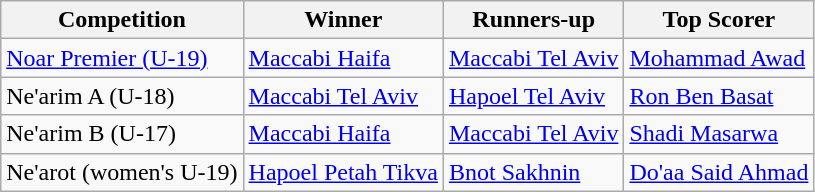<table class="wikitable">
<tr>
<th>Competition</th>
<th>Winner</th>
<th>Runners-up</th>
<th>Top Scorer</th>
</tr>
<tr>
<td><a href='#'>Noar Premier (U-19)</a></td>
<td><a href='#'>Maccabi Haifa</a></td>
<td><a href='#'>Maccabi Tel Aviv</a></td>
<td><a href='#'>Mohammad Awad</a></td>
</tr>
<tr>
<td>Ne'arim A (U-18)</td>
<td><a href='#'>Maccabi Tel Aviv</a></td>
<td><a href='#'>Hapoel Tel Aviv</a></td>
<td><a href='#'>Ron Ben Basat</a></td>
</tr>
<tr>
<td>Ne'arim B (U-17)</td>
<td><a href='#'>Maccabi Haifa</a></td>
<td><a href='#'>Maccabi Tel Aviv</a></td>
<td><a href='#'>Shadi Masarwa</a></td>
</tr>
<tr>
<td>Ne'arot (women's U-19)</td>
<td><a href='#'>Hapoel Petah Tikva</a></td>
<td><a href='#'>Bnot Sakhnin</a></td>
<td><a href='#'>Do'aa Said Ahmad</a></td>
</tr>
</table>
